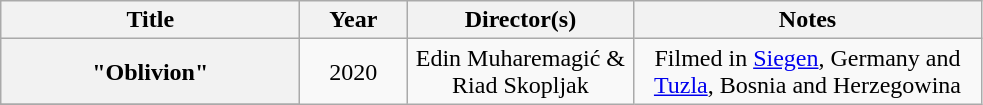<table class="wikitable plainrowheaders" style="text-align:center;" border="1">
<tr>
<th scope="col" style="width:12em;">Title</th>
<th scope="col" style="width:4em;">Year</th>
<th scope="col" style="width:9em;">Director(s)</th>
<th scope="col" style="width:14em;">Notes</th>
</tr>
<tr>
<th scope="row">"Oblivion"</th>
<td rowspan="2">2020</td>
<td rowspan="3">Edin Muharemagić & Riad Skopljak</td>
<td rowspan="2">Filmed in <a href='#'>Siegen</a>, Germany and <a href='#'>Tuzla</a>, Bosnia and Herzegowina</td>
</tr>
<tr>
</tr>
</table>
